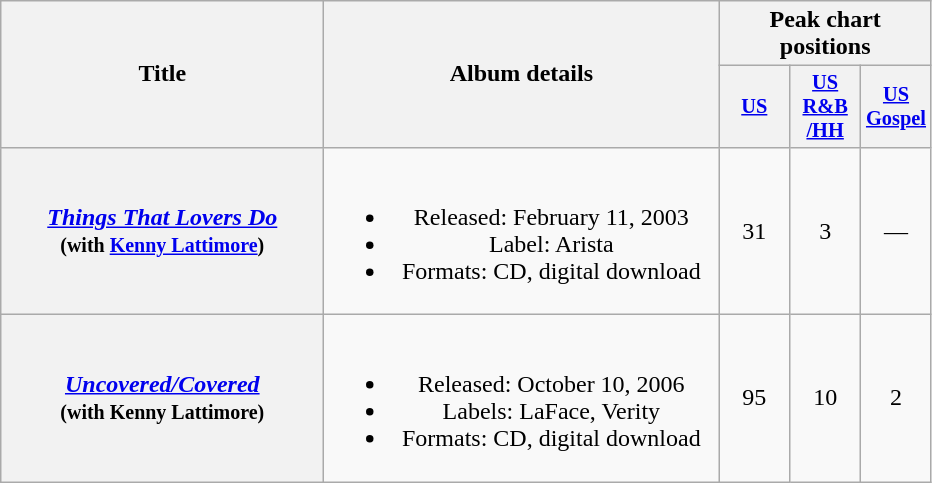<table class="wikitable plainrowheaders" style="text-align:center;" border="1">
<tr>
<th scope="col" rowspan="2" style="width:13em;">Title</th>
<th scope="col" rowspan="2" style="width:16em;">Album details</th>
<th scope="col" colspan="3">Peak chart positions</th>
</tr>
<tr>
<th scope="col" style="width:3em;font-size:85%;"><a href='#'>US</a><br></th>
<th scope="col" style="width:3em;font-size:85%;"><a href='#'>US<br>R&B<br>/HH</a><br></th>
<th scope="col" style="width:3em;font-size:85%;"><a href='#'>US<br>Gospel</a><br></th>
</tr>
<tr>
<th scope="row"><em><a href='#'>Things That Lovers Do</a></em><br><small>(with <a href='#'>Kenny Lattimore</a>)</small></th>
<td><br><ul><li>Released: February 11, 2003</li><li>Label: Arista</li><li>Formats: CD, digital download</li></ul></td>
<td>31</td>
<td>3</td>
<td>—</td>
</tr>
<tr>
<th scope="row"><em><a href='#'>Uncovered/Covered</a></em><br><small>(with Kenny Lattimore)</small></th>
<td><br><ul><li>Released: October 10, 2006</li><li>Labels: LaFace, Verity</li><li>Formats: CD, digital download</li></ul></td>
<td>95</td>
<td>10</td>
<td>2</td>
</tr>
</table>
